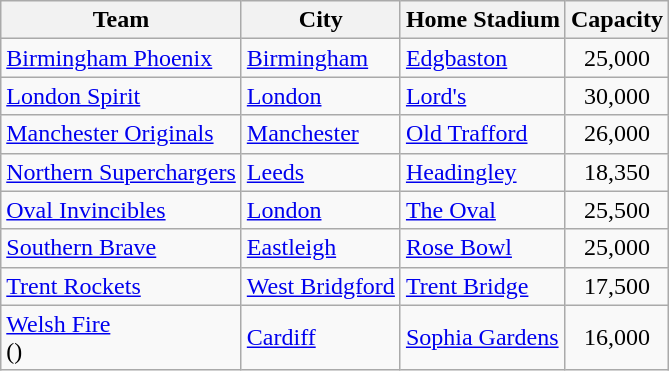<table class="wikitable">
<tr>
<th>Team</th>
<th>City</th>
<th>Home Stadium</th>
<th>Capacity</th>
</tr>
<tr>
<td><a href='#'>Birmingham Phoenix</a></td>
<td><a href='#'>Birmingham</a></td>
<td><a href='#'>Edgbaston</a></td>
<td style="text-align:center">25,000</td>
</tr>
<tr>
<td><a href='#'>London Spirit</a></td>
<td><a href='#'>London</a> </td>
<td><a href='#'>Lord's</a></td>
<td style="text-align:center">30,000</td>
</tr>
<tr>
<td><a href='#'>Manchester Originals</a></td>
<td><a href='#'>Manchester</a> </td>
<td><a href='#'>Old Trafford</a></td>
<td style="text-align:center">26,000</td>
</tr>
<tr>
<td><a href='#'>Northern Superchargers</a></td>
<td><a href='#'>Leeds</a></td>
<td><a href='#'>Headingley</a></td>
<td style="text-align:center">18,350</td>
</tr>
<tr>
<td><a href='#'>Oval Invincibles</a></td>
<td><a href='#'>London</a> </td>
<td><a href='#'>The Oval</a></td>
<td style="text-align:center">25,500</td>
</tr>
<tr>
<td><a href='#'>Southern Brave</a></td>
<td><a href='#'>Eastleigh</a></td>
<td><a href='#'>Rose Bowl</a></td>
<td style="text-align:center">25,000</td>
</tr>
<tr>
<td><a href='#'>Trent Rockets</a></td>
<td><a href='#'>West Bridgford</a></td>
<td><a href='#'>Trent Bridge</a></td>
<td style="text-align:center">17,500</td>
</tr>
<tr>
<td><a href='#'>Welsh Fire</a><br>()</td>
<td><a href='#'>Cardiff</a></td>
<td><a href='#'>Sophia Gardens</a></td>
<td style="text-align:center">16,000</td>
</tr>
</table>
